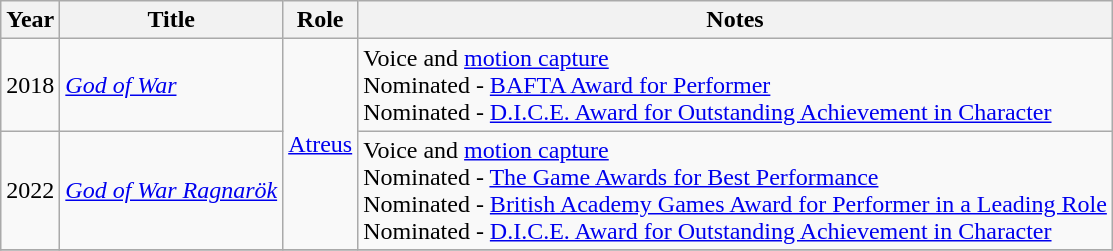<table class="wikitable sortable">
<tr>
<th>Year</th>
<th>Title</th>
<th>Role</th>
<th>Notes</th>
</tr>
<tr>
<td>2018</td>
<td><em><a href='#'>God of War</a></em></td>
<td rowspan=2><a href='#'>Atreus</a></td>
<td>Voice and <a href='#'>motion capture</a> <br> Nominated - <a href='#'>BAFTA Award for Performer</a> <br> Nominated - <a href='#'>D.I.C.E. Award for Outstanding Achievement in Character</a></td>
</tr>
<tr>
<td>2022</td>
<td><em><a href='#'>God of War Ragnarök</a></em></td>
<td>Voice and <a href='#'>motion capture</a> <br> Nominated - <a href='#'>The Game Awards for Best Performance</a> <br> Nominated - <a href='#'>British Academy Games Award for Performer in a Leading Role</a> <br> Nominated - <a href='#'>D.I.C.E. Award for Outstanding Achievement in Character</a></td>
</tr>
<tr>
</tr>
</table>
